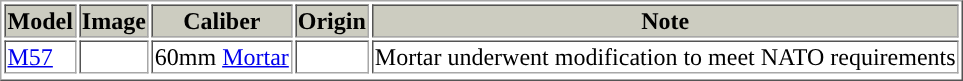<table border=1 style="border-collapse:">
<tr bgcolor=ccccc>
<th>Model</th>
<th>Image</th>
<th>Caliber</th>
<th>Origin</th>
<th>Note</th>
</tr>
<tr>
<td><a href='#'>M57</a></td>
<td></td>
<td>60mm <a href='#'>Mortar</a></td>
<td></td>
<td>Mortar underwent modification to meet NATO requirements</td>
</tr>
<tr>
</tr>
</table>
